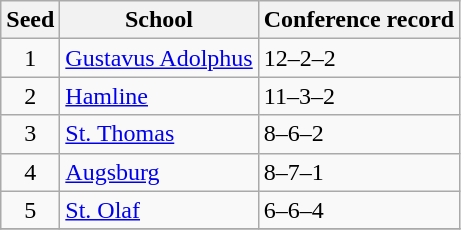<table class="wikitable">
<tr>
<th>Seed</th>
<th>School</th>
<th>Conference record</th>
</tr>
<tr>
<td align=center>1</td>
<td><a href='#'>Gustavus Adolphus</a></td>
<td>12–2–2</td>
</tr>
<tr>
<td align=center>2</td>
<td><a href='#'>Hamline</a></td>
<td>11–3–2</td>
</tr>
<tr>
<td align=center>3</td>
<td><a href='#'>St. Thomas</a></td>
<td>8–6–2</td>
</tr>
<tr>
<td align=center>4</td>
<td><a href='#'>Augsburg</a></td>
<td>8–7–1</td>
</tr>
<tr>
<td align=center>5</td>
<td><a href='#'>St. Olaf</a></td>
<td>6–6–4</td>
</tr>
<tr>
</tr>
</table>
